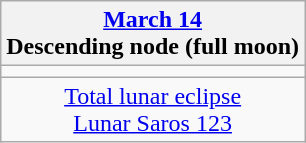<table class="wikitable">
<tr>
<th><a href='#'>March 14</a><br>Descending node (full moon)<br></th>
</tr>
<tr>
<td></td>
</tr>
<tr align=center>
<td><a href='#'>Total lunar eclipse</a><br><a href='#'>Lunar Saros 123</a></td>
</tr>
</table>
